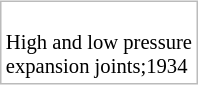<table style="float: right; border: 1px solid #BBB; margin: .46em 0 0 .2em;">
<tr style="font-size: 86%;">
<td valign="top"> <br>High and low pressure<br>expansion joints;1934</td>
</tr>
</table>
